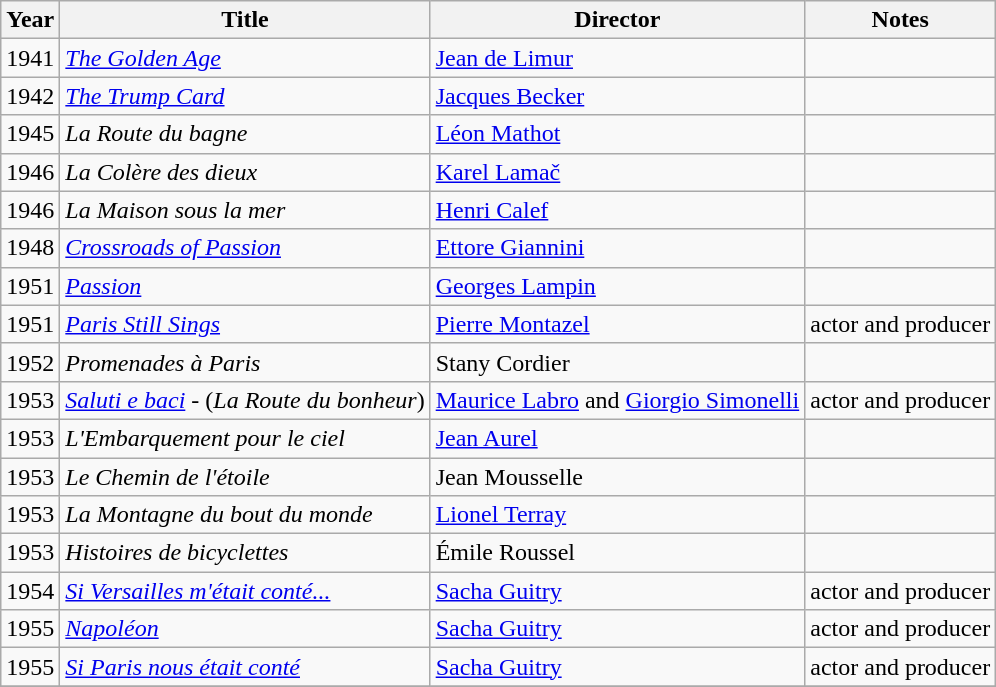<table class="wikitable sortable">
<tr>
<th>Year</th>
<th>Title</th>
<th>Director</th>
<th>Notes</th>
</tr>
<tr>
<td>1941</td>
<td><em><a href='#'>The Golden Age</a></em></td>
<td><a href='#'>Jean de Limur</a></td>
<td></td>
</tr>
<tr>
<td>1942</td>
<td><em><a href='#'>The Trump Card</a></em></td>
<td><a href='#'>Jacques Becker</a></td>
<td></td>
</tr>
<tr>
<td>1945</td>
<td><em>La Route du bagne</em></td>
<td><a href='#'>Léon Mathot</a></td>
<td></td>
</tr>
<tr>
<td>1946</td>
<td><em>La Colère des dieux</em></td>
<td><a href='#'>Karel Lamač</a></td>
<td></td>
</tr>
<tr>
<td>1946</td>
<td><em>La Maison sous la mer</em></td>
<td><a href='#'>Henri Calef</a></td>
<td></td>
</tr>
<tr>
<td>1948</td>
<td><em><a href='#'>Crossroads of Passion</a></em></td>
<td><a href='#'>Ettore Giannini</a></td>
<td></td>
</tr>
<tr>
<td>1951</td>
<td><em><a href='#'>Passion</a></em></td>
<td><a href='#'>Georges Lampin</a></td>
<td></td>
</tr>
<tr>
<td>1951</td>
<td><em><a href='#'>Paris Still Sings</a></em></td>
<td><a href='#'>Pierre Montazel</a></td>
<td>actor and producer</td>
</tr>
<tr>
<td>1952</td>
<td><em>Promenades à Paris</em></td>
<td>Stany Cordier</td>
<td></td>
</tr>
<tr>
<td>1953</td>
<td><em><a href='#'>Saluti e baci</a></em> - (<em>La Route du bonheur</em>)</td>
<td><a href='#'>Maurice Labro</a> and <a href='#'>Giorgio Simonelli</a></td>
<td>actor and producer</td>
</tr>
<tr>
<td>1953</td>
<td><em>L'Embarquement pour le ciel</em></td>
<td><a href='#'>Jean Aurel</a></td>
<td></td>
</tr>
<tr>
<td>1953</td>
<td><em>Le Chemin de l'étoile</em></td>
<td>Jean Mousselle</td>
<td></td>
</tr>
<tr>
<td>1953</td>
<td><em>La Montagne du bout du monde</em></td>
<td><a href='#'>Lionel Terray</a></td>
<td></td>
</tr>
<tr>
<td>1953</td>
<td><em>Histoires de bicyclettes</em></td>
<td>Émile Roussel</td>
<td></td>
</tr>
<tr>
<td>1954</td>
<td><em><a href='#'>Si Versailles m'était conté...</a></em></td>
<td><a href='#'>Sacha Guitry</a></td>
<td>actor and producer</td>
</tr>
<tr>
<td>1955</td>
<td><em><a href='#'>Napoléon</a></em></td>
<td><a href='#'>Sacha Guitry</a></td>
<td>actor and producer</td>
</tr>
<tr>
<td>1955</td>
<td><em><a href='#'>Si Paris nous était conté</a></em></td>
<td><a href='#'>Sacha Guitry</a></td>
<td>actor and producer</td>
</tr>
<tr>
</tr>
</table>
